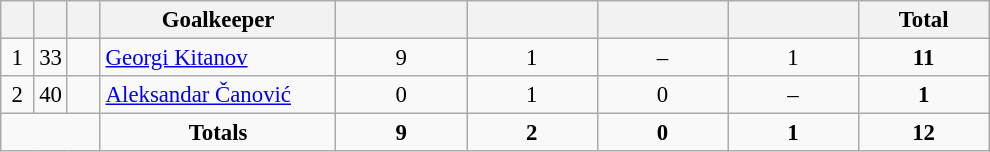<table class="wikitable" style="font-size: 95%; text-align: center;">
<tr>
<th width=15></th>
<th width=15></th>
<th width=15></th>
<th width=150>Goalkeeper</th>
<th width=80></th>
<th width=80></th>
<th width=80></th>
<th width=80></th>
<th width=80><strong>Total</strong></th>
</tr>
<tr>
<td>1</td>
<td>33</td>
<td></td>
<td style="text-align:left;"><a href='#'>Georgi Kitanov</a></td>
<td>9</td>
<td>1</td>
<td>–</td>
<td>1</td>
<td><strong>11</strong></td>
</tr>
<tr>
<td>2</td>
<td>40</td>
<td></td>
<td style="text-align:left;"><a href='#'>Aleksandar Čanović</a></td>
<td>0</td>
<td>1</td>
<td>0</td>
<td>–</td>
<td><strong>1</strong></td>
</tr>
<tr>
<td colspan="3"></td>
<td><strong>Totals</strong></td>
<td><strong>9</strong></td>
<td><strong>2</strong></td>
<td><strong>0</strong></td>
<td><strong>1</strong></td>
<td><strong>12</strong></td>
</tr>
</table>
